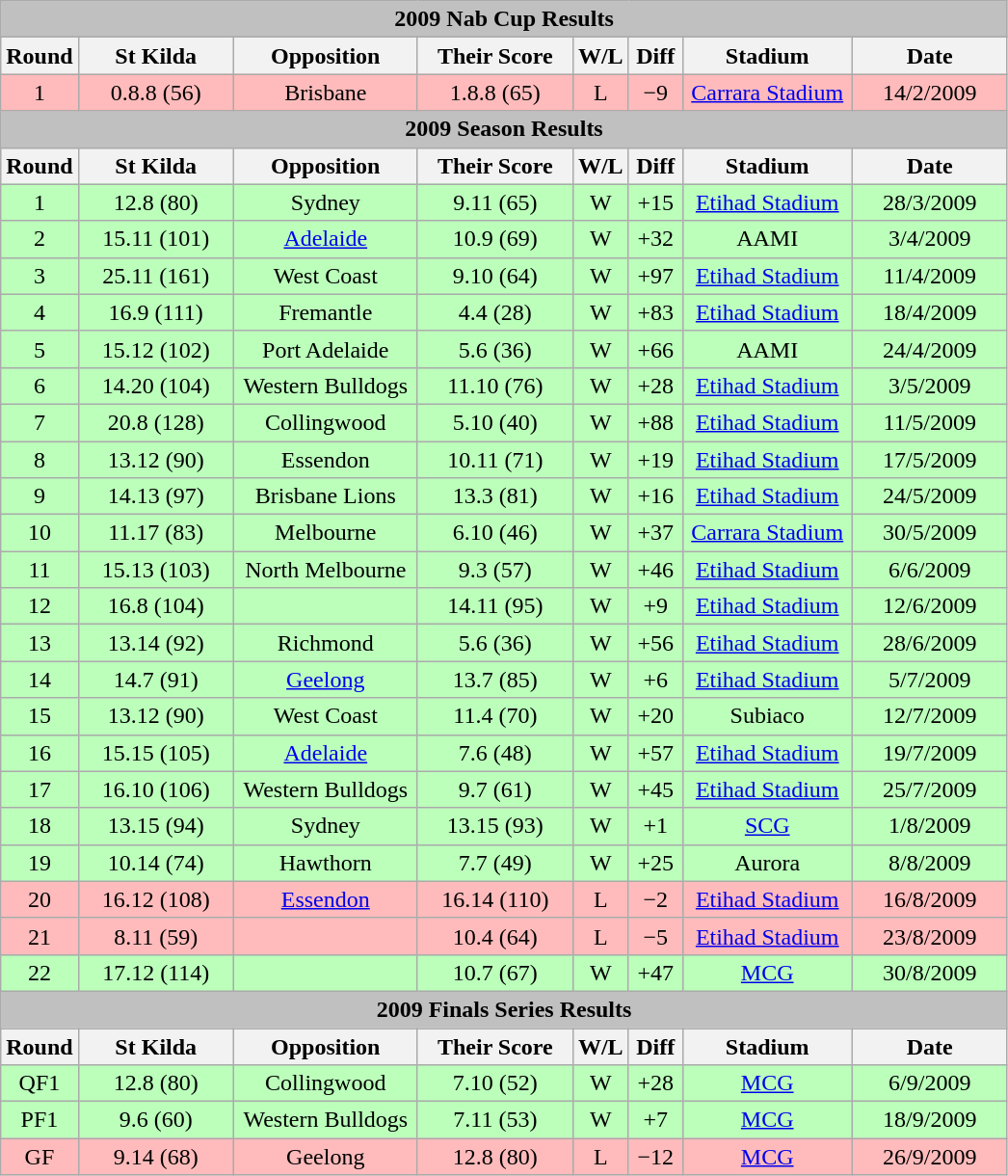<table class="wikitable">
<tr>
<th colspan=8 style="background:silver">2009 Nab Cup Results</th>
</tr>
<tr>
<th style="text-align:center; width:30px;">Round</th>
<th style="text-align:center; width:100px;">St Kilda</th>
<th style="text-align:center; width:120px;">Opposition</th>
<th style="text-align:center; width:100px;">Their Score</th>
<th style="text-align:center; width:30px;">W/L</th>
<th style="text-align:center; width:30px;">Diff</th>
<th style="text-align:center; width:110px;">Stadium</th>
<th style="text-align:center; width:100px;">Date</th>
</tr>
<tr style="text-align:center; background:#fbb;">
<td>1</td>
<td>0.8.8 (56)</td>
<td>Brisbane</td>
<td>1.8.8 (65)</td>
<td>L</td>
<td>−9</td>
<td><a href='#'>Carrara Stadium</a></td>
<td>14/2/2009</td>
</tr>
<tr>
<th colspan=8 style="background:silver">2009 Season Results</th>
</tr>
<tr style="text-align:center; background:#bfb;">
<th style="text-align:center; width:30px;">Round</th>
<th style="text-align:center; width:100px;">St Kilda</th>
<th style="text-align:center; width:120px;">Opposition</th>
<th style="text-align:center; width:100px;">Their Score</th>
<th style="text-align:center; width:30px;">W/L</th>
<th style="text-align:center; width:30px;">Diff</th>
<th style="text-align:center; width:110px;">Stadium</th>
<th style="text-align:center; width:100px;">Date</th>
</tr>
<tr style="text-align:center; background:#bfb;">
<td>1</td>
<td>12.8 (80)</td>
<td>Sydney</td>
<td>9.11 (65)</td>
<td>W</td>
<td>+15</td>
<td><a href='#'>Etihad Stadium</a></td>
<td>28/3/2009</td>
</tr>
<tr style="text-align:center; background:#bfb;">
<td>2</td>
<td>15.11 (101)</td>
<td><a href='#'>Adelaide</a></td>
<td>10.9 (69)</td>
<td>W</td>
<td>+32</td>
<td>AAMI</td>
<td>3/4/2009</td>
</tr>
<tr style="text-align:center; background:#bfb;">
<td>3</td>
<td>25.11 (161)</td>
<td>West Coast</td>
<td>9.10 (64)</td>
<td>W</td>
<td>+97</td>
<td><a href='#'>Etihad Stadium</a></td>
<td>11/4/2009</td>
</tr>
<tr style="text-align:center; background:#bfb;">
<td>4</td>
<td>16.9 (111)</td>
<td>Fremantle</td>
<td>4.4 (28)</td>
<td>W</td>
<td>+83</td>
<td><a href='#'>Etihad Stadium</a></td>
<td>18/4/2009</td>
</tr>
<tr style="text-align:center; background:#bfb;">
<td>5</td>
<td>15.12 (102)</td>
<td>Port Adelaide</td>
<td>5.6 (36)</td>
<td>W</td>
<td>+66</td>
<td>AAMI</td>
<td>24/4/2009</td>
</tr>
<tr style="text-align:center; background:#bfb;">
<td>6</td>
<td>14.20 (104)</td>
<td>Western Bulldogs</td>
<td>11.10 (76)</td>
<td>W</td>
<td>+28</td>
<td><a href='#'>Etihad Stadium</a></td>
<td>3/5/2009</td>
</tr>
<tr style="text-align:center; background:#bfb;">
<td>7</td>
<td>20.8 (128)</td>
<td>Collingwood</td>
<td>5.10 (40)</td>
<td>W</td>
<td>+88</td>
<td><a href='#'>Etihad Stadium</a></td>
<td>11/5/2009</td>
</tr>
<tr style="text-align:center; background:#bfb;">
<td>8</td>
<td>13.12 (90)</td>
<td>Essendon</td>
<td>10.11 (71)</td>
<td>W</td>
<td>+19</td>
<td><a href='#'>Etihad Stadium</a></td>
<td>17/5/2009</td>
</tr>
<tr style="text-align:center; background:#bfb;">
<td>9</td>
<td>14.13 (97)</td>
<td>Brisbane Lions</td>
<td>13.3 (81)</td>
<td>W</td>
<td>+16</td>
<td><a href='#'>Etihad Stadium</a></td>
<td>24/5/2009</td>
</tr>
<tr style="text-align:center; background:#bfb;">
<td>10</td>
<td>11.17 (83)</td>
<td>Melbourne</td>
<td>6.10 (46)</td>
<td>W</td>
<td>+37</td>
<td><a href='#'>Carrara Stadium</a></td>
<td>30/5/2009</td>
</tr>
<tr style="text-align:center; background:#bfb;">
<td>11</td>
<td>15.13 (103)</td>
<td>North Melbourne</td>
<td>9.3 (57)</td>
<td>W</td>
<td>+46</td>
<td><a href='#'>Etihad Stadium</a></td>
<td>6/6/2009</td>
</tr>
<tr style="text-align:center; background:#bfb;">
<td>12</td>
<td>16.8 (104)</td>
<td></td>
<td>14.11 (95)</td>
<td>W</td>
<td>+9</td>
<td><a href='#'>Etihad Stadium</a></td>
<td>12/6/2009</td>
</tr>
<tr style="text-align:center; background:#bfb;">
<td>13</td>
<td>13.14 (92)</td>
<td>Richmond</td>
<td>5.6 (36)</td>
<td>W</td>
<td>+56</td>
<td><a href='#'>Etihad Stadium</a></td>
<td>28/6/2009</td>
</tr>
<tr style="text-align:center; background:#bfb;">
<td>14</td>
<td>14.7 (91)</td>
<td><a href='#'>Geelong</a></td>
<td>13.7 (85)</td>
<td>W</td>
<td>+6</td>
<td><a href='#'>Etihad Stadium</a></td>
<td>5/7/2009</td>
</tr>
<tr style="text-align:center; background:#bfb;">
<td>15</td>
<td>13.12 (90)</td>
<td>West Coast</td>
<td>11.4 (70)</td>
<td>W</td>
<td>+20</td>
<td>Subiaco</td>
<td>12/7/2009</td>
</tr>
<tr style="text-align:center; background:#bfb;">
<td>16</td>
<td>15.15 (105)</td>
<td><a href='#'>Adelaide</a></td>
<td>7.6 (48)</td>
<td>W</td>
<td>+57</td>
<td><a href='#'>Etihad Stadium</a></td>
<td>19/7/2009</td>
</tr>
<tr style="text-align:center; background:#bfb;">
<td>17</td>
<td>16.10 (106)</td>
<td>Western Bulldogs</td>
<td>9.7 (61)</td>
<td>W</td>
<td>+45</td>
<td><a href='#'>Etihad Stadium</a></td>
<td>25/7/2009</td>
</tr>
<tr style="text-align:center; background:#bfb;">
<td>18</td>
<td>13.15 (94)</td>
<td>Sydney</td>
<td>13.15 (93)</td>
<td>W</td>
<td>+1</td>
<td><a href='#'>SCG</a></td>
<td>1/8/2009</td>
</tr>
<tr style="text-align:center; background:#bfb;">
<td>19</td>
<td>10.14 (74)</td>
<td>Hawthorn</td>
<td>7.7 (49)</td>
<td>W</td>
<td>+25</td>
<td>Aurora</td>
<td>8/8/2009</td>
</tr>
<tr style="text-align:center; background:#fbb;">
<td>20</td>
<td>16.12 (108)</td>
<td><a href='#'>Essendon</a></td>
<td>16.14 (110)</td>
<td>L</td>
<td>−2</td>
<td><a href='#'>Etihad Stadium</a></td>
<td>16/8/2009</td>
</tr>
<tr style="text-align:center; background:#fbb;">
<td>21</td>
<td>8.11 (59)</td>
<td></td>
<td>10.4 (64)</td>
<td>L</td>
<td>−5</td>
<td><a href='#'>Etihad Stadium</a></td>
<td>23/8/2009</td>
</tr>
<tr style="text-align:center; background:#bfb;">
<td>22</td>
<td>17.12 (114)</td>
<td></td>
<td>10.7 (67)</td>
<td>W</td>
<td>+47</td>
<td><a href='#'>MCG</a></td>
<td>30/8/2009</td>
</tr>
<tr>
<th colspan=8 style="background:silver">2009 Finals Series Results</th>
</tr>
<tr>
<th style="text-align:center; width:30px;">Round</th>
<th style="text-align:center; width:100px;">St Kilda</th>
<th style="text-align:center; width:120px;">Opposition</th>
<th style="text-align:center; width:100px;">Their Score</th>
<th style="text-align:center; width:30px;">W/L</th>
<th style="text-align:center; width:30px;">Diff</th>
<th style="text-align:center; width:110px;">Stadium</th>
<th style="text-align:center; width:100px;">Date</th>
</tr>
<tr style="text-align:center; background:#bfb;">
<td>QF1</td>
<td>12.8 (80)</td>
<td>Collingwood</td>
<td>7.10 (52)</td>
<td>W</td>
<td>+28</td>
<td><a href='#'>MCG</a></td>
<td>6/9/2009</td>
</tr>
<tr style="text-align:center; background:#bfb;">
<td>PF1</td>
<td>9.6 (60)</td>
<td>Western Bulldogs</td>
<td>7.11 (53)</td>
<td>W</td>
<td>+7</td>
<td><a href='#'>MCG</a></td>
<td>18/9/2009</td>
</tr>
<tr style="text-align:center; background:#fbb;">
<td>GF</td>
<td>9.14 (68)</td>
<td>Geelong</td>
<td>12.8 (80)</td>
<td>L</td>
<td>−12</td>
<td><a href='#'>MCG</a></td>
<td>26/9/2009</td>
</tr>
</table>
